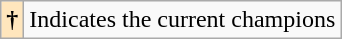<table class="wikitable sortable">
<tr>
<th style="background-color:#FFE6BD">†</th>
<td>Indicates the current champions</td>
</tr>
</table>
